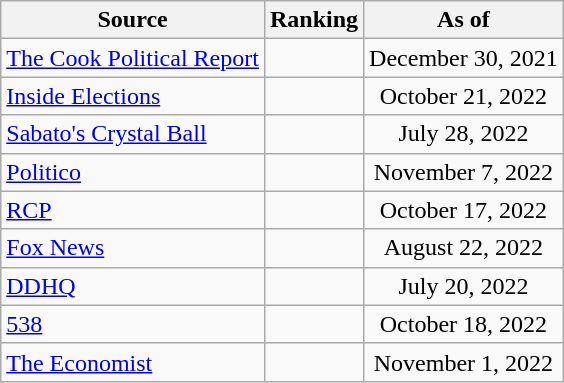<table class="wikitable" style="text-align:center">
<tr>
<th>Source</th>
<th>Ranking</th>
<th>As of</th>
</tr>
<tr>
<td align=left><a href='#'>The Cook Political Report</a></td>
<td></td>
<td>December 30, 2021</td>
</tr>
<tr>
<td align=left><a href='#'>Inside Elections</a></td>
<td></td>
<td>October 21, 2022</td>
</tr>
<tr>
<td align=left><a href='#'>Sabato's Crystal Ball</a></td>
<td></td>
<td>July 28, 2022</td>
</tr>
<tr>
<td align=left><a href='#'>Politico</a></td>
<td></td>
<td>November 7, 2022</td>
</tr>
<tr>
<td align="left"><a href='#'>RCP</a></td>
<td></td>
<td>October 17, 2022</td>
</tr>
<tr>
<td align=left><a href='#'>Fox News</a></td>
<td></td>
<td>August 22, 2022</td>
</tr>
<tr>
<td align="left"><a href='#'>DDHQ</a></td>
<td></td>
<td>July 20, 2022</td>
</tr>
<tr>
<td align="left"><a href='#'>538</a></td>
<td></td>
<td>October 18, 2022</td>
</tr>
<tr>
<td align="left"><a href='#'>The Economist</a></td>
<td></td>
<td>November 1, 2022</td>
</tr>
</table>
